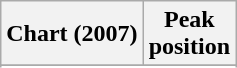<table class="wikitable sortable plainrowheaders">
<tr>
<th scope="col">Chart (2007)</th>
<th scope="col">Peak<br>position</th>
</tr>
<tr>
</tr>
<tr>
</tr>
<tr>
</tr>
<tr>
</tr>
<tr>
</tr>
<tr>
</tr>
</table>
